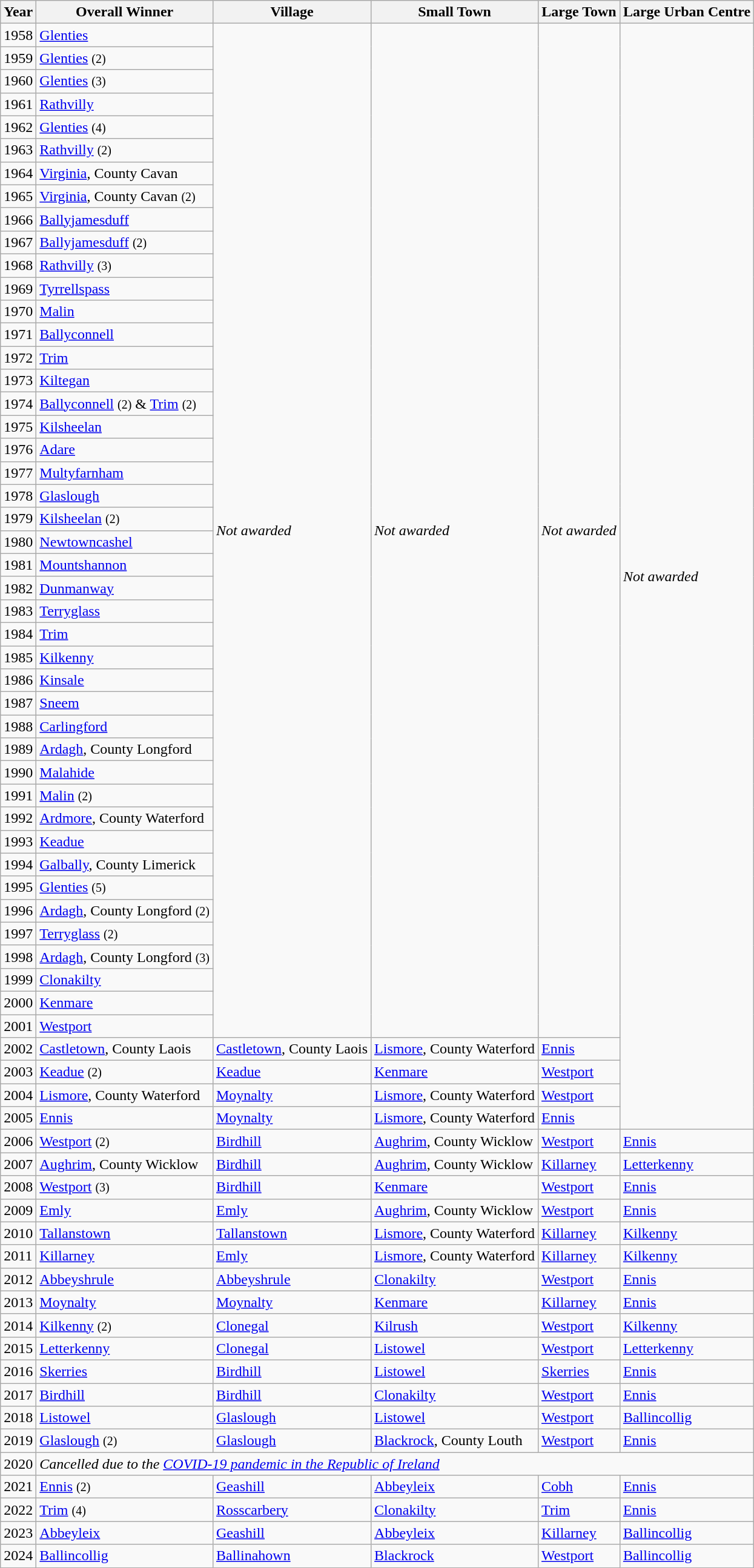<table class="wikitable sortable">
<tr>
<th>Year</th>
<th>Overall Winner</th>
<th>Village</th>
<th>Small Town</th>
<th>Large Town</th>
<th>Large Urban Centre</th>
</tr>
<tr>
<td>1958</td>
<td><a href='#'>Glenties</a></td>
<td rowspan="44"><em>Not awarded</em></td>
<td rowspan="44"><em>Not awarded</em></td>
<td rowspan="44"><em>Not awarded</em></td>
<td rowspan="48"><em>Not awarded</em></td>
</tr>
<tr>
<td>1959</td>
<td><a href='#'>Glenties</a> <small>(2)</small></td>
</tr>
<tr>
<td>1960</td>
<td><a href='#'>Glenties</a> <small>(3)</small></td>
</tr>
<tr>
<td>1961</td>
<td><a href='#'>Rathvilly</a></td>
</tr>
<tr>
<td>1962</td>
<td><a href='#'>Glenties</a> <small>(4)</small></td>
</tr>
<tr>
<td>1963</td>
<td><a href='#'>Rathvilly</a> <small>(2)</small></td>
</tr>
<tr>
<td>1964</td>
<td><a href='#'>Virginia</a>, County Cavan</td>
</tr>
<tr>
<td>1965</td>
<td><a href='#'>Virginia</a>, County Cavan <small>(2)</small></td>
</tr>
<tr>
<td>1966</td>
<td><a href='#'>Ballyjamesduff</a></td>
</tr>
<tr>
<td>1967</td>
<td><a href='#'>Ballyjamesduff</a> <small>(2)</small></td>
</tr>
<tr>
<td>1968</td>
<td><a href='#'>Rathvilly</a> <small>(3)</small></td>
</tr>
<tr>
<td>1969</td>
<td><a href='#'>Tyrrellspass</a></td>
</tr>
<tr>
<td>1970</td>
<td><a href='#'>Malin</a></td>
</tr>
<tr>
<td>1971</td>
<td><a href='#'>Ballyconnell</a></td>
</tr>
<tr>
<td>1972</td>
<td><a href='#'>Trim</a></td>
</tr>
<tr>
<td>1973</td>
<td><a href='#'>Kiltegan</a></td>
</tr>
<tr>
<td>1974</td>
<td><a href='#'>Ballyconnell</a> <small>(2)</small> & <a href='#'>Trim</a> <small>(2)</small></td>
</tr>
<tr>
<td>1975</td>
<td><a href='#'>Kilsheelan</a></td>
</tr>
<tr>
<td>1976</td>
<td><a href='#'>Adare</a></td>
</tr>
<tr>
<td>1977</td>
<td><a href='#'>Multyfarnham</a></td>
</tr>
<tr>
<td>1978</td>
<td><a href='#'>Glaslough</a></td>
</tr>
<tr>
<td>1979</td>
<td><a href='#'>Kilsheelan</a> <small>(2)</small></td>
</tr>
<tr>
<td>1980</td>
<td><a href='#'>Newtowncashel</a></td>
</tr>
<tr>
<td>1981</td>
<td><a href='#'>Mountshannon</a></td>
</tr>
<tr>
<td>1982</td>
<td><a href='#'>Dunmanway</a></td>
</tr>
<tr>
<td>1983</td>
<td><a href='#'>Terryglass</a></td>
</tr>
<tr>
<td>1984</td>
<td><a href='#'>Trim</a></td>
</tr>
<tr>
<td>1985</td>
<td><a href='#'>Kilkenny</a></td>
</tr>
<tr>
<td>1986</td>
<td><a href='#'>Kinsale</a></td>
</tr>
<tr>
<td>1987</td>
<td><a href='#'>Sneem</a></td>
</tr>
<tr>
<td>1988</td>
<td><a href='#'>Carlingford</a></td>
</tr>
<tr>
<td>1989</td>
<td><a href='#'>Ardagh</a>, County Longford</td>
</tr>
<tr>
<td>1990</td>
<td><a href='#'>Malahide</a></td>
</tr>
<tr>
<td>1991</td>
<td><a href='#'>Malin</a> <small>(2)</small></td>
</tr>
<tr>
<td>1992</td>
<td><a href='#'>Ardmore</a>, County Waterford</td>
</tr>
<tr>
<td>1993</td>
<td><a href='#'>Keadue</a></td>
</tr>
<tr>
<td>1994</td>
<td><a href='#'>Galbally</a>, County Limerick</td>
</tr>
<tr>
<td>1995</td>
<td><a href='#'>Glenties</a> <small>(5)</small></td>
</tr>
<tr>
<td>1996</td>
<td><a href='#'>Ardagh</a>, County Longford <small>(2)</small></td>
</tr>
<tr>
<td>1997</td>
<td><a href='#'>Terryglass</a> <small>(2)</small></td>
</tr>
<tr>
<td>1998</td>
<td><a href='#'>Ardagh</a>, County Longford <small>(3)</small></td>
</tr>
<tr>
<td>1999</td>
<td><a href='#'>Clonakilty</a></td>
</tr>
<tr>
<td>2000</td>
<td><a href='#'>Kenmare</a></td>
</tr>
<tr>
<td>2001</td>
<td><a href='#'>Westport</a></td>
</tr>
<tr>
<td>2002</td>
<td><a href='#'>Castletown</a>, County Laois</td>
<td><a href='#'>Castletown</a>, County Laois</td>
<td><a href='#'>Lismore</a>, County Waterford</td>
<td><a href='#'>Ennis</a></td>
</tr>
<tr>
<td>2003</td>
<td><a href='#'>Keadue</a> <small>(2)</small></td>
<td><a href='#'>Keadue</a></td>
<td><a href='#'>Kenmare</a></td>
<td><a href='#'>Westport</a></td>
</tr>
<tr>
<td>2004</td>
<td><a href='#'>Lismore</a>, County Waterford</td>
<td><a href='#'>Moynalty</a></td>
<td><a href='#'>Lismore</a>, County Waterford</td>
<td><a href='#'>Westport</a></td>
</tr>
<tr>
<td>2005</td>
<td><a href='#'>Ennis</a></td>
<td><a href='#'>Moynalty</a></td>
<td><a href='#'>Lismore</a>, County Waterford</td>
<td><a href='#'>Ennis</a></td>
</tr>
<tr>
<td>2006</td>
<td><a href='#'>Westport</a> <small>(2)</small></td>
<td><a href='#'>Birdhill</a></td>
<td><a href='#'>Aughrim</a>, County Wicklow</td>
<td><a href='#'>Westport</a></td>
<td><a href='#'>Ennis</a></td>
</tr>
<tr>
<td>2007</td>
<td><a href='#'>Aughrim</a>, County Wicklow</td>
<td><a href='#'>Birdhill</a></td>
<td><a href='#'>Aughrim</a>, County Wicklow</td>
<td><a href='#'>Killarney</a></td>
<td><a href='#'>Letterkenny</a></td>
</tr>
<tr>
<td>2008</td>
<td><a href='#'>Westport</a> <small>(3)</small></td>
<td><a href='#'>Birdhill</a></td>
<td><a href='#'>Kenmare</a></td>
<td><a href='#'>Westport</a></td>
<td><a href='#'>Ennis</a></td>
</tr>
<tr>
<td>2009</td>
<td><a href='#'>Emly</a></td>
<td><a href='#'>Emly</a></td>
<td><a href='#'>Aughrim</a>, County Wicklow</td>
<td><a href='#'>Westport</a></td>
<td><a href='#'>Ennis</a></td>
</tr>
<tr>
<td>2010</td>
<td><a href='#'>Tallanstown</a></td>
<td><a href='#'>Tallanstown</a></td>
<td><a href='#'>Lismore</a>, County Waterford</td>
<td><a href='#'>Killarney</a></td>
<td><a href='#'>Kilkenny</a></td>
</tr>
<tr>
<td>2011</td>
<td><a href='#'>Killarney</a></td>
<td><a href='#'>Emly</a></td>
<td><a href='#'>Lismore</a>, County Waterford</td>
<td><a href='#'>Killarney</a></td>
<td><a href='#'>Kilkenny</a></td>
</tr>
<tr>
<td>2012</td>
<td><a href='#'>Abbeyshrule</a></td>
<td><a href='#'>Abbeyshrule</a></td>
<td><a href='#'>Clonakilty</a></td>
<td><a href='#'>Westport</a></td>
<td><a href='#'>Ennis</a></td>
</tr>
<tr>
<td>2013</td>
<td><a href='#'>Moynalty</a></td>
<td><a href='#'>Moynalty</a></td>
<td><a href='#'>Kenmare</a></td>
<td><a href='#'>Killarney</a></td>
<td><a href='#'>Ennis</a></td>
</tr>
<tr>
<td>2014</td>
<td><a href='#'>Kilkenny</a> <small>(2)</small></td>
<td><a href='#'>Clonegal</a></td>
<td><a href='#'>Kilrush</a></td>
<td><a href='#'>Westport</a></td>
<td><a href='#'>Kilkenny</a></td>
</tr>
<tr>
<td>2015</td>
<td><a href='#'>Letterkenny</a></td>
<td><a href='#'>Clonegal</a></td>
<td><a href='#'>Listowel</a></td>
<td><a href='#'>Westport</a></td>
<td><a href='#'>Letterkenny</a></td>
</tr>
<tr>
<td>2016</td>
<td><a href='#'>Skerries</a></td>
<td><a href='#'>Birdhill</a></td>
<td><a href='#'>Listowel</a></td>
<td><a href='#'>Skerries</a></td>
<td><a href='#'>Ennis</a></td>
</tr>
<tr>
<td>2017</td>
<td><a href='#'>Birdhill</a></td>
<td><a href='#'>Birdhill</a></td>
<td><a href='#'>Clonakilty</a></td>
<td><a href='#'>Westport</a></td>
<td><a href='#'>Ennis</a></td>
</tr>
<tr>
<td>2018</td>
<td><a href='#'>Listowel</a></td>
<td><a href='#'>Glaslough</a></td>
<td><a href='#'>Listowel</a></td>
<td><a href='#'>Westport</a></td>
<td><a href='#'>Ballincollig</a></td>
</tr>
<tr>
<td>2019</td>
<td><a href='#'>Glaslough</a> <small>(2)</small></td>
<td><a href='#'>Glaslough</a></td>
<td><a href='#'>Blackrock</a>, County Louth</td>
<td><a href='#'>Westport</a></td>
<td><a href='#'>Ennis</a></td>
</tr>
<tr>
<td>2020</td>
<td colspan=5><em>Cancelled due to the <a href='#'>COVID-19 pandemic in the Republic of Ireland</a></em></td>
</tr>
<tr>
<td>2021</td>
<td><a href='#'>Ennis</a> <small>(2)</small></td>
<td><a href='#'>Geashill</a></td>
<td><a href='#'>Abbeyleix</a></td>
<td><a href='#'>Cobh</a></td>
<td><a href='#'>Ennis</a></td>
</tr>
<tr>
<td>2022</td>
<td><a href='#'>Trim</a> <small>(4)</small></td>
<td><a href='#'>Rosscarbery</a></td>
<td><a href='#'>Clonakilty</a></td>
<td><a href='#'>Trim</a></td>
<td><a href='#'>Ennis</a></td>
</tr>
<tr>
<td>2023</td>
<td><a href='#'>Abbeyleix</a></td>
<td><a href='#'>Geashill</a></td>
<td><a href='#'>Abbeyleix</a></td>
<td><a href='#'>Killarney</a></td>
<td><a href='#'>Ballincollig</a></td>
</tr>
<tr>
<td>2024</td>
<td><a href='#'>Ballincollig</a></td>
<td><a href='#'>Ballinahown</a></td>
<td><a href='#'>Blackrock</a></td>
<td><a href='#'>Westport</a></td>
<td><a href='#'>Ballincollig</a></td>
</tr>
</table>
